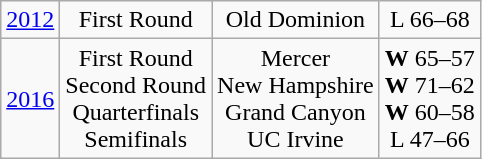<table class="wikitable">
<tr align="center">
<td><a href='#'>2012</a></td>
<td>First Round</td>
<td>Old Dominion</td>
<td>L 66–68</td>
</tr>
<tr align="center">
<td><a href='#'>2016</a></td>
<td>First Round<br>Second Round<br>Quarterfinals<br>Semifinals</td>
<td>Mercer<br>New Hampshire<br>Grand Canyon<br>UC Irvine</td>
<td><strong>W</strong> 65–57<br><strong>W</strong> 71–62<br><strong>W</strong> 60–58<br>L 47–66</td>
</tr>
</table>
